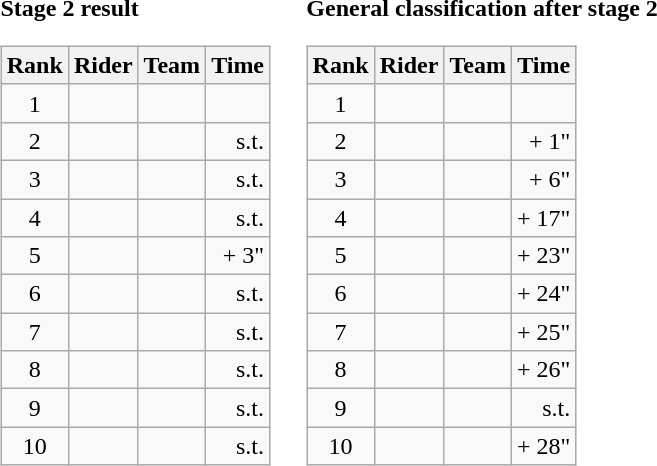<table>
<tr>
<td><strong>Stage 2 result</strong><br><table class="wikitable">
<tr>
<th scope="col">Rank</th>
<th scope="col">Rider</th>
<th scope="col">Team</th>
<th scope="col">Time</th>
</tr>
<tr>
<td style="text-align:center;">1</td>
<td></td>
<td></td>
<td style="text-align:right;"></td>
</tr>
<tr>
<td style="text-align:center;">2</td>
<td></td>
<td></td>
<td style="text-align:right;">s.t.</td>
</tr>
<tr>
<td style="text-align:center;">3</td>
<td></td>
<td></td>
<td style="text-align:right;">s.t.</td>
</tr>
<tr>
<td style="text-align:center;">4</td>
<td></td>
<td></td>
<td style="text-align:right;">s.t.</td>
</tr>
<tr>
<td style="text-align:center;">5</td>
<td></td>
<td></td>
<td style="text-align:right;">+ 3"</td>
</tr>
<tr>
<td style="text-align:center;">6</td>
<td></td>
<td></td>
<td style="text-align:right;">s.t.</td>
</tr>
<tr>
<td style="text-align:center;">7</td>
<td></td>
<td></td>
<td style="text-align:right;">s.t.</td>
</tr>
<tr>
<td style="text-align:center;">8</td>
<td></td>
<td></td>
<td style="text-align:right;">s.t.</td>
</tr>
<tr>
<td style="text-align:center;">9</td>
<td></td>
<td></td>
<td style="text-align:right;">s.t.</td>
</tr>
<tr>
<td style="text-align:center;">10</td>
<td></td>
<td></td>
<td style="text-align:right;">s.t.</td>
</tr>
</table>
</td>
<td></td>
<td><strong>General classification after stage 2</strong><br><table class="wikitable">
<tr>
<th scope="col">Rank</th>
<th scope="col">Rider</th>
<th scope="col">Team</th>
<th scope="col">Time</th>
</tr>
<tr>
<td style="text-align:center;">1</td>
<td></td>
<td></td>
<td style="text-align:right;"></td>
</tr>
<tr>
<td style="text-align:center;">2</td>
<td></td>
<td></td>
<td style="text-align:right;">+ 1"</td>
</tr>
<tr>
<td style="text-align:center;">3</td>
<td></td>
<td></td>
<td style="text-align:right;">+ 6"</td>
</tr>
<tr>
<td style="text-align:center;">4</td>
<td></td>
<td></td>
<td style="text-align:right;">+ 17"</td>
</tr>
<tr>
<td style="text-align:center;">5</td>
<td></td>
<td></td>
<td style="text-align:right;">+ 23"</td>
</tr>
<tr>
<td style="text-align:center;">6</td>
<td></td>
<td></td>
<td style="text-align:right;">+ 24"</td>
</tr>
<tr>
<td style="text-align:center;">7</td>
<td></td>
<td></td>
<td style="text-align:right;">+ 25"</td>
</tr>
<tr>
<td style="text-align:center;">8</td>
<td></td>
<td></td>
<td style="text-align:right;">+ 26"</td>
</tr>
<tr>
<td style="text-align:center;">9</td>
<td></td>
<td></td>
<td style="text-align:right;">s.t.</td>
</tr>
<tr>
<td style="text-align:center;">10</td>
<td></td>
<td></td>
<td style="text-align:right;">+ 28"</td>
</tr>
</table>
</td>
</tr>
</table>
